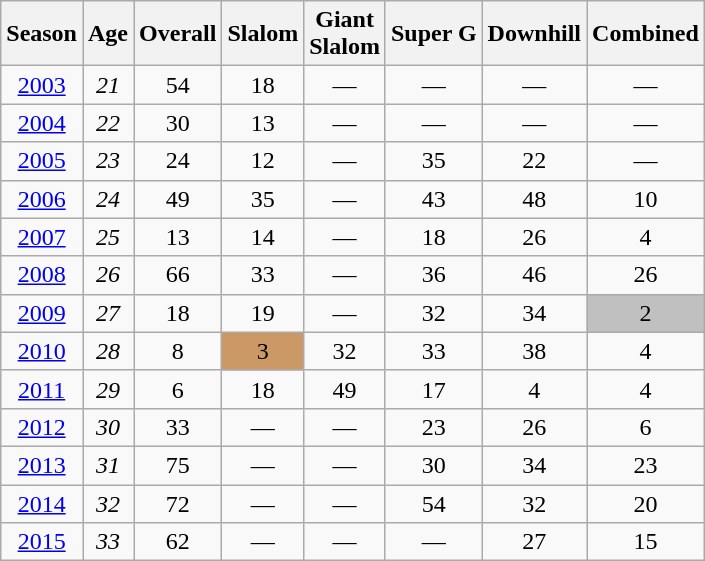<table class="wikitable" style="text-align:center">
<tr>
<th>Season</th>
<th>Age</th>
<th>Overall</th>
<th>Slalom</th>
<th>Giant<br>Slalom</th>
<th>Super G</th>
<th>Downhill</th>
<th>Combined</th>
</tr>
<tr>
<td><a href='#'>2003</a></td>
<td><em>21</em></td>
<td>54</td>
<td>18</td>
<td>—</td>
<td>—</td>
<td>—</td>
<td>—</td>
</tr>
<tr>
<td><a href='#'>2004</a></td>
<td><em>22</em></td>
<td>30</td>
<td>13</td>
<td>—</td>
<td>—</td>
<td>—</td>
<td>—</td>
</tr>
<tr>
<td><a href='#'>2005</a></td>
<td><em>23</em></td>
<td>24</td>
<td>12</td>
<td>—</td>
<td>35</td>
<td>22</td>
<td>—</td>
</tr>
<tr>
<td><a href='#'>2006</a></td>
<td><em>24</em></td>
<td>49</td>
<td>35</td>
<td>—</td>
<td>43</td>
<td>48</td>
<td>10</td>
</tr>
<tr>
<td><a href='#'>2007</a></td>
<td><em>25</em></td>
<td>13</td>
<td>14</td>
<td>—</td>
<td>18</td>
<td>26</td>
<td>4</td>
</tr>
<tr>
<td><a href='#'>2008</a></td>
<td><em>26</em></td>
<td>66</td>
<td>33</td>
<td>—</td>
<td>36</td>
<td>46</td>
<td>26</td>
</tr>
<tr>
<td><a href='#'>2009</a></td>
<td><em>27</em></td>
<td>18</td>
<td>19</td>
<td>—</td>
<td>32</td>
<td>34</td>
<td style="background:silver">2</td>
</tr>
<tr>
<td><a href='#'>2010</a></td>
<td><em>28</em></td>
<td>8</td>
<td style="background:#cc9966">3</td>
<td>32</td>
<td>33</td>
<td>38</td>
<td>4</td>
</tr>
<tr>
<td><a href='#'>2011</a></td>
<td><em>29</em></td>
<td>6</td>
<td>18</td>
<td>49</td>
<td>17</td>
<td>4</td>
<td>4</td>
</tr>
<tr>
<td><a href='#'>2012</a></td>
<td><em>30</em></td>
<td>33</td>
<td>—</td>
<td>—</td>
<td>23</td>
<td>26</td>
<td>6</td>
</tr>
<tr>
<td><a href='#'>2013</a></td>
<td><em>31</em></td>
<td>75</td>
<td>—</td>
<td>—</td>
<td>30</td>
<td>34</td>
<td>23</td>
</tr>
<tr>
<td><a href='#'>2014</a></td>
<td><em>32</em></td>
<td>72</td>
<td>—</td>
<td>—</td>
<td>54</td>
<td>32</td>
<td>20</td>
</tr>
<tr>
<td><a href='#'>2015</a></td>
<td><em>33</em></td>
<td>62</td>
<td>—</td>
<td>—</td>
<td>—</td>
<td>27</td>
<td>15</td>
</tr>
</table>
